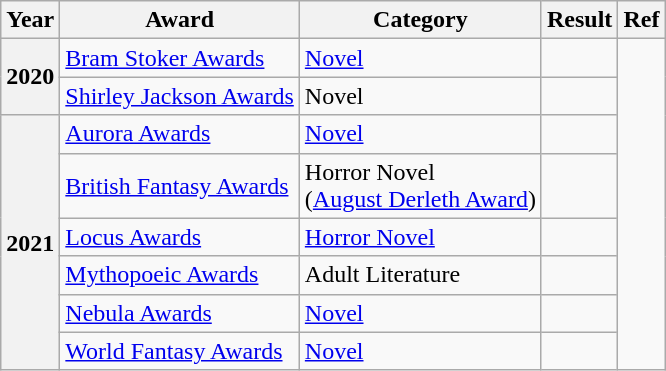<table class="wikitable sortable">
<tr>
<th>Year</th>
<th>Award</th>
<th>Category</th>
<th>Result</th>
<th>Ref</th>
</tr>
<tr>
<th rowspan="2">2020</th>
<td><a href='#'>Bram Stoker Awards</a></td>
<td><a href='#'>Novel</a></td>
<td></td>
<td rowspan="8"></td>
</tr>
<tr>
<td><a href='#'>Shirley Jackson Awards</a></td>
<td>Novel</td>
<td></td>
</tr>
<tr>
<th rowspan="6">2021</th>
<td><a href='#'>Aurora Awards</a></td>
<td><a href='#'>Novel</a></td>
<td></td>
</tr>
<tr>
<td><a href='#'>British Fantasy Awards</a></td>
<td>Horror Novel<br>(<a href='#'>August Derleth Award</a>)</td>
<td></td>
</tr>
<tr>
<td><a href='#'>Locus Awards</a></td>
<td><a href='#'>Horror Novel</a></td>
<td></td>
</tr>
<tr>
<td><a href='#'>Mythopoeic Awards</a></td>
<td>Adult Literature</td>
<td></td>
</tr>
<tr>
<td><a href='#'>Nebula Awards</a></td>
<td><a href='#'>Novel</a></td>
<td></td>
</tr>
<tr>
<td><a href='#'>World Fantasy Awards</a></td>
<td><a href='#'>Novel</a></td>
<td></td>
</tr>
</table>
